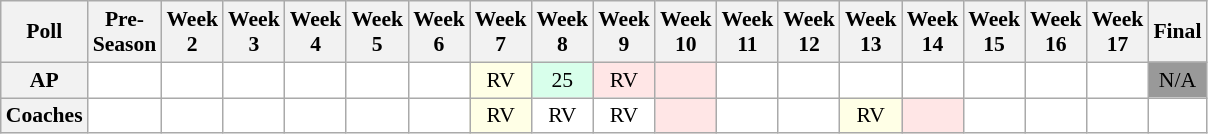<table class="wikitable" style="white-space:nowrap;font-size:90%">
<tr>
<th>Poll</th>
<th>Pre-<br>Season</th>
<th>Week<br>2</th>
<th>Week<br>3</th>
<th>Week<br>4</th>
<th>Week<br>5</th>
<th>Week<br>6</th>
<th>Week<br>7</th>
<th>Week<br>8</th>
<th>Week<br>9</th>
<th>Week<br>10</th>
<th>Week<br>11</th>
<th>Week<br>12</th>
<th>Week<br>13</th>
<th>Week<br>14</th>
<th>Week<br>15</th>
<th>Week<br>16</th>
<th>Week<br>17</th>
<th>Final</th>
</tr>
<tr style="text-align:center;">
<th>AP</th>
<td style="background:#FFF;"></td>
<td style="background:#FFF;"></td>
<td style="background:#FFF;"></td>
<td style="background:#FFF;"></td>
<td style="background:#FFF;"></td>
<td style="background:#FFF;"></td>
<td style="background:#FFFFE6;">RV</td>
<td style="background:#D8FFEB;">25</td>
<td style="background:#FFE6E6;">RV</td>
<td style="background:#FFE6E6;"></td>
<td style="background:#FFF;"></td>
<td style="background:#FFF;"></td>
<td style="background:#FFF;"></td>
<td style="background:#FFF;"></td>
<td style="background:#FFF;"></td>
<td style="background:#FFF;"></td>
<td style="background:#FFF;"></td>
<td style="background:#999;">N/A</td>
</tr>
<tr style="text-align:center;">
<th>Coaches</th>
<td style="background:#FFF;"></td>
<td style="background:#FFF;"></td>
<td style="background:#FFF;"></td>
<td style="background:#FFF;"></td>
<td style="background:#FFF;"></td>
<td style="background:#FFF;"></td>
<td style="background:#FFFFE6;">RV</td>
<td style="background:#FFF;">RV</td>
<td style="background:#FFF;">RV</td>
<td style="background:#FFE6E6;"></td>
<td style="background:#FFF;"></td>
<td style="background:#FFF;"></td>
<td style="background:#FFFFE6;">RV</td>
<td style="background:#FFE6E6;"></td>
<td style="background:#FFF;"></td>
<td style="background:#FFF;"></td>
<td style="background:#FFF;"></td>
<td style="background:#FFF;"></td>
</tr>
</table>
